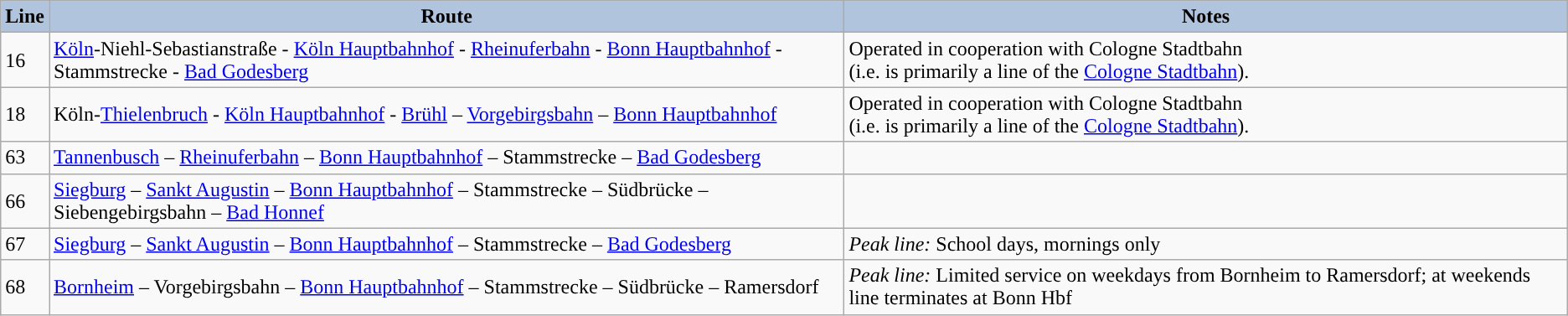<table class="wikitable">
<tr>
<th style="background: lightsteelblue;">Line</th>
<th style="background: lightsteelblue;">Route</th>
<th style="background: lightsteelblue;">Notes</th>
</tr>
<tr>
<td style="background-color:#">16</td>
<td><a href='#'>Köln</a>-Niehl-Sebastianstraße - <a href='#'>Köln Hauptbahnhof</a> - <a href='#'>Rheinuferbahn</a> - <a href='#'>Bonn Hauptbahnhof</a> - Stammstrecke - <a href='#'>Bad Godesberg</a></td>
<td>Operated in cooperation with Cologne Stadtbahn<br>(i.e. is primarily a line of the <a href='#'>Cologne Stadtbahn</a>).</td>
</tr>
<tr>
<td style="background-color:#">18</td>
<td>Köln-<a href='#'>Thielenbruch</a> - <a href='#'>Köln Hauptbahnhof</a> - <a href='#'>Brühl</a> – <a href='#'>Vorgebirgsbahn</a> – <a href='#'>Bonn Hauptbahnhof</a></td>
<td>Operated in cooperation with Cologne Stadtbahn<br>(i.e. is primarily a line of the <a href='#'>Cologne Stadtbahn</a>).</td>
</tr>
<tr>
<td style="background-color:#">63</td>
<td><a href='#'>Tannenbusch</a> – <a href='#'>Rheinuferbahn</a> – <a href='#'>Bonn Hauptbahnhof</a> – Stammstrecke – <a href='#'>Bad Godesberg</a></td>
<td> </td>
</tr>
<tr>
<td style="background-color:#">66</td>
<td><a href='#'>Siegburg</a> – <a href='#'>Sankt Augustin</a> – <a href='#'>Bonn Hauptbahnhof</a> – Stammstrecke – Südbrücke – Siebengebirgsbahn – <a href='#'>Bad Honnef</a></td>
<td></td>
</tr>
<tr>
<td style="background-color:#">67</td>
<td><a href='#'>Siegburg</a> –  <a href='#'>Sankt Augustin</a> – <a href='#'>Bonn Hauptbahnhof</a> – Stammstrecke – <a href='#'>Bad Godesberg</a></td>
<td><em>Peak line:</em>  School days, mornings only</td>
</tr>
<tr>
<td style="background-color:#">68</td>
<td><a href='#'>Bornheim</a> – Vorgebirgsbahn – <a href='#'>Bonn Hauptbahnhof</a> – Stammstrecke – Südbrücke – Ramersdorf</td>
<td><em>Peak line:</em> Limited service on weekdays from Bornheim to Ramersdorf; at weekends line terminates at Bonn Hbf</td>
</tr>
</table>
